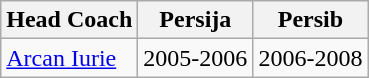<table class="wikitable sortable">
<tr>
<th>Head Coach</th>
<th>Persija</th>
<th>Persib</th>
</tr>
<tr>
<td> <a href='#'>Arcan Iurie</a></td>
<td>2005-2006</td>
<td>2006-2008</td>
</tr>
</table>
